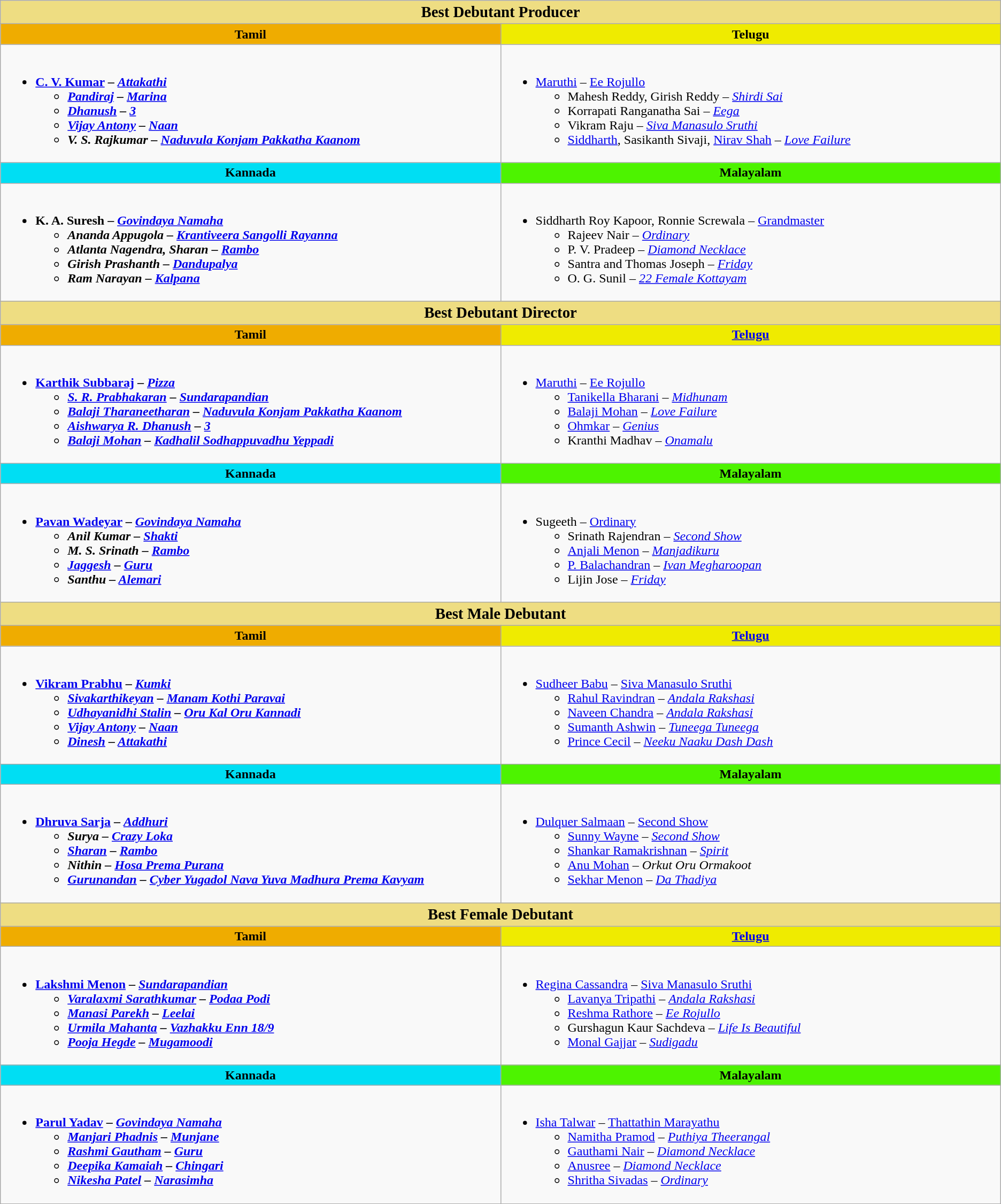<table class="wikitable" |>
<tr>
<th colspan="2" ! style="background:#eedd82; width:3000px; text-align:center;"><big><strong>Best Debutant Producer</strong></big></th>
</tr>
<tr>
<th ! style="background:#efac00; width:50%; text-align:center;">Tamil</th>
<th ! style="background:#efeb00; text-align:center;">Telugu</th>
</tr>
<tr>
<td valign="top"><br><ul><li><strong><a href='#'>C. V. Kumar</a> – <em><a href='#'>Attakathi</a><strong><em><ul><li><a href='#'>Pandiraj</a> – </em><a href='#'>Marina</a><em></li><li><a href='#'>Dhanush</a> – </em><a href='#'>3</a><em></li><li><a href='#'>Vijay Antony</a> – </em><a href='#'>Naan</a><em></li><li>V. S. Rajkumar – </em><a href='#'>Naduvula Konjam Pakkatha Kaanom</a><em></li></ul></li></ul></td>
<td valign="top"><br><ul><li><a href='#'>Maruthi</a> </strong>– </em><a href='#'>Ee Rojullo</a></em></strong><ul><li>Mahesh Reddy, Girish Reddy – <em><a href='#'>Shirdi Sai</a></em></li><li>Korrapati Ranganatha Sai – <em><a href='#'>Eega</a></em></li><li>Vikram Raju – <em><a href='#'>Siva Manasulo Sruthi</a></em></li><li><a href='#'>Siddharth</a>, Sasikanth Sivaji, <a href='#'>Nirav Shah</a> – <em><a href='#'>Love Failure</a></em></li></ul></li></ul></td>
</tr>
<tr>
<th ! style="background:#00def3; text-align:center;">Kannada</th>
<th ! style="background:#4df300; text-align:center;">Malayalam</th>
</tr>
<tr>
<td><br><ul><li><strong>K. A. Suresh – <em><a href='#'>Govindaya Namaha</a><strong><em><ul><li>Ananda Appugola – </em><a href='#'>Krantiveera Sangolli Rayanna</a><em></li><li>Atlanta Nagendra, Sharan – </em><a href='#'>Rambo</a><em></li><li>Girish Prashanth – </em><a href='#'>Dandupalya</a><em></li><li>Ram Narayan – </em><a href='#'>Kalpana</a><em></li></ul></li></ul></td>
<td><br><ul><li></strong>Siddharth Roy Kapoor, Ronnie Screwala – </em><a href='#'>Grandmaster</a></em></strong><ul><li>Rajeev Nair – <em><a href='#'>Ordinary</a></em></li><li>P. V. Pradeep – <em><a href='#'>Diamond Necklace</a></em></li><li>Santra and Thomas Joseph – <em><a href='#'>Friday</a></em></li><li>O. G. Sunil – <em><a href='#'>22 Female Kottayam</a></em></li></ul></li></ul></td>
</tr>
<tr>
<th colspan="2" ! style="background:#eedd82; text-align:center;"><big><strong>Best Debutant Director</strong></big></th>
</tr>
<tr>
<th ! style="background:#efac00; text-align:center;">Tamil</th>
<th ! style="background:#efeb00; text-align:center;"><a href='#'>Telugu</a></th>
</tr>
<tr>
<td valign="top"><br><ul><li><strong><a href='#'>Karthik Subbaraj</a> – <em><a href='#'>Pizza</a><strong><em><ul><li><a href='#'>S. R. Prabhakaran</a> – </em><a href='#'>Sundarapandian</a><em></li><li><a href='#'>Balaji Tharaneetharan</a> – </em><a href='#'>Naduvula Konjam Pakkatha Kaanom</a><em></li><li><a href='#'>Aishwarya R. Dhanush</a> – </em><a href='#'>3</a><em></li><li><a href='#'>Balaji Mohan</a> – </em><a href='#'>Kadhalil Sodhappuvadhu Yeppadi</a><em></li></ul></li></ul></td>
<td valign="top"><br><ul><li></strong><a href='#'>Maruthi</a><strong> </strong>– </em><a href='#'>Ee Rojullo</a></em></strong><ul><li><a href='#'>Tanikella Bharani</a> – <em><a href='#'>Midhunam</a></em></li><li><a href='#'>Balaji Mohan</a> – <em><a href='#'>Love Failure</a></em></li><li><a href='#'>Ohmkar</a> – <em><a href='#'>Genius</a></em></li><li>Kranthi Madhav – <em><a href='#'>Onamalu</a></em></li></ul></li></ul></td>
</tr>
<tr>
<th ! style="background:#00def3; text-align:center;">Kannada</th>
<th ! style="background:#4df300; text-align:center;">Malayalam</th>
</tr>
<tr>
<td><br><ul><li><strong><a href='#'>Pavan Wadeyar</a> – <em><a href='#'>Govindaya Namaha</a><strong><em><ul><li>Anil Kumar – </em><a href='#'>Shakti</a><em></li><li>M. S. Srinath – </em><a href='#'>Rambo</a><em></li><li><a href='#'>Jaggesh</a> – </em><a href='#'>Guru</a><em></li><li>Santhu – </em><a href='#'>Alemari</a><em></li></ul></li></ul></td>
<td><br><ul><li></strong>Sugeeth – </em><a href='#'>Ordinary</a></em></strong><ul><li>Srinath Rajendran – <em><a href='#'>Second Show</a></em></li><li><a href='#'>Anjali Menon</a> – <em><a href='#'>Manjadikuru</a></em></li><li><a href='#'>P. Balachandran</a> – <em><a href='#'>Ivan Megharoopan</a></em></li><li>Lijin Jose – <em><a href='#'>Friday</a></em></li></ul></li></ul></td>
</tr>
<tr>
<th colspan="2" ! style="background:#eedd82; text-align:center;"><big><strong>Best Male Debutant</strong></big></th>
</tr>
<tr>
<th ! style="background:#efac00; text-align:center;">Tamil</th>
<th ! style="background:#efeb00; text-align:center;"><a href='#'>Telugu</a></th>
</tr>
<tr>
<td valign="top"><br><ul><li><strong><a href='#'>Vikram Prabhu</a> – <em><a href='#'>Kumki</a><strong><em><ul><li><a href='#'>Sivakarthikeyan</a> – </em><a href='#'>Manam Kothi Paravai</a><em></li><li><a href='#'>Udhayanidhi Stalin</a> – </em><a href='#'>Oru Kal Oru Kannadi</a><em></li><li><a href='#'>Vijay Antony</a> – </em><a href='#'>Naan</a><em></li><li><a href='#'>Dinesh</a> – </em><a href='#'>Attakathi</a><em></li></ul></li></ul></td>
<td valign="top"><br><ul><li></strong><a href='#'>Sudheer Babu</a> – </em><a href='#'>Siva Manasulo Sruthi</a></em></strong><ul><li><a href='#'>Rahul Ravindran</a> – <em><a href='#'>Andala Rakshasi</a></em></li><li><a href='#'>Naveen Chandra</a> – <em><a href='#'>Andala Rakshasi</a></em></li><li><a href='#'>Sumanth Ashwin</a> – <em><a href='#'>Tuneega Tuneega</a></em></li><li><a href='#'>Prince Cecil</a> – <em><a href='#'>Neeku Naaku Dash Dash</a></em></li></ul></li></ul></td>
</tr>
<tr>
<th ! style="background:#00def3; text-align:center;">Kannada</th>
<th ! style="background:#4df300; text-align:center;">Malayalam</th>
</tr>
<tr>
<td><br><ul><li><strong><a href='#'>Dhruva Sarja</a> – <em><a href='#'>Addhuri</a><strong><em><ul><li>Surya – </em><a href='#'>Crazy Loka</a><em></li><li><a href='#'>Sharan</a> – </em><a href='#'>Rambo</a><em></li><li>Nithin – </em><a href='#'>Hosa Prema Purana</a><em></li><li><a href='#'>Gurunandan</a> – </em><a href='#'>Cyber Yugadol Nava Yuva Madhura Prema Kavyam</a><em></li></ul></li></ul></td>
<td><br><ul><li></strong><a href='#'>Dulquer Salmaan</a> – </em><a href='#'>Second Show</a></em></strong><ul><li><a href='#'>Sunny Wayne</a> – <em><a href='#'>Second Show</a></em></li><li><a href='#'>Shankar Ramakrishnan</a> – <em><a href='#'>Spirit</a></em></li><li><a href='#'>Anu Mohan</a> – <em>Orkut Oru Ormakoot</em></li><li><a href='#'>Sekhar Menon</a> – <em><a href='#'>Da Thadiya</a></em></li></ul></li></ul></td>
</tr>
<tr>
<th colspan="2" ! style="background:#eedd82; text-align:center;"><big><strong>Best Female Debutant</strong></big></th>
</tr>
<tr>
<th ! style="background:#efac00; text-align:center;">Tamil</th>
<th ! style="background:#efeb00; text-align:center;"><a href='#'>Telugu</a></th>
</tr>
<tr>
<td valign="top"><br><ul><li><strong><a href='#'>Lakshmi Menon</a> – <em><a href='#'>Sundarapandian</a><strong><em><ul><li><a href='#'>Varalaxmi Sarathkumar</a> – </em><a href='#'>Podaa Podi</a><em></li><li><a href='#'>Manasi Parekh</a> – </em><a href='#'>Leelai</a><em></li><li><a href='#'>Urmila Mahanta</a> – </em><a href='#'>Vazhakku Enn 18/9</a><em></li><li><a href='#'>Pooja Hegde</a> – </em><a href='#'>Mugamoodi</a><em></li></ul></li></ul></td>
<td valign="top"><br><ul><li></strong><a href='#'>Regina Cassandra</a> – </em><a href='#'>Siva Manasulo Sruthi</a></em></strong><ul><li><a href='#'>Lavanya Tripathi</a> – <em><a href='#'>Andala Rakshasi</a></em></li><li><a href='#'>Reshma Rathore</a> – <em><a href='#'>Ee Rojullo</a></em></li><li>Gurshagun Kaur Sachdeva – <em><a href='#'>Life Is Beautiful</a></em></li><li><a href='#'>Monal Gajjar</a> – <em><a href='#'>Sudigadu</a></em></li></ul></li></ul></td>
</tr>
<tr>
<th ! style="background:#00def3; text-align:center;">Kannada</th>
<th ! style="background:#4df300; text-align:center;">Malayalam</th>
</tr>
<tr>
<td><br><ul><li><strong><a href='#'>Parul Yadav</a> – <em><a href='#'>Govindaya Namaha</a><strong><em><ul><li><a href='#'>Manjari Phadnis</a> – </em><a href='#'>Munjane</a><em></li><li><a href='#'>Rashmi Gautham</a> – </em><a href='#'>Guru</a><em></li><li><a href='#'>Deepika Kamaiah</a> – </em><a href='#'>Chingari</a><em></li><li><a href='#'>Nikesha Patel</a> – </em><a href='#'>Narasimha</a><em></li></ul></li></ul></td>
<td><br><ul><li></strong><a href='#'>Isha Talwar</a> – </em><a href='#'>Thattathin Marayathu</a></em></strong><ul><li><a href='#'>Namitha Pramod</a> – <em><a href='#'>Puthiya Theerangal</a></em></li><li><a href='#'>Gauthami Nair</a> – <em><a href='#'>Diamond Necklace</a></em></li><li><a href='#'>Anusree</a> – <em><a href='#'>Diamond Necklace</a></em></li><li><a href='#'>Shritha Sivadas</a> – <em><a href='#'>Ordinary</a></em></li></ul></li></ul></td>
</tr>
</table>
